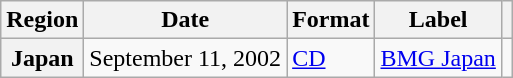<table class="wikitable plainrowheaders">
<tr>
<th scope="col">Region</th>
<th scope="col">Date</th>
<th scope="col">Format</th>
<th scope="col">Label</th>
<th scope="col"></th>
</tr>
<tr>
<th scope="row">Japan</th>
<td>September 11, 2002</td>
<td><a href='#'>CD</a></td>
<td><a href='#'>BMG Japan</a></td>
<td align="center"></td>
</tr>
</table>
